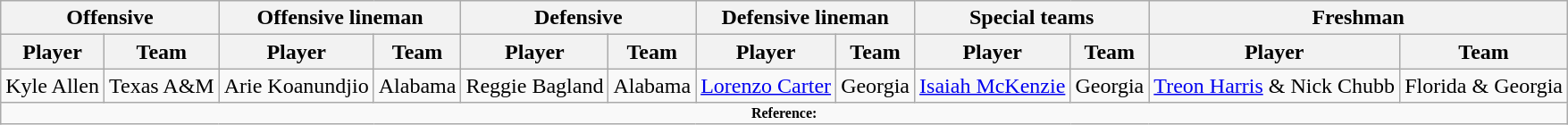<table class="wikitable" border="1">
<tr>
<th colspan="2">Offensive</th>
<th colspan="2">Offensive lineman</th>
<th colspan="2">Defensive</th>
<th colspan="2">Defensive lineman</th>
<th colspan="2">Special teams</th>
<th colspan="2">Freshman</th>
</tr>
<tr>
<th>Player</th>
<th>Team</th>
<th>Player</th>
<th>Team</th>
<th>Player</th>
<th>Team</th>
<th>Player</th>
<th>Team</th>
<th>Player</th>
<th>Team</th>
<th>Player</th>
<th>Team</th>
</tr>
<tr>
<td>Kyle Allen</td>
<td>Texas A&M</td>
<td>Arie Koanundjio</td>
<td>Alabama</td>
<td>Reggie Bagland</td>
<td>Alabama</td>
<td><a href='#'>Lorenzo Carter</a></td>
<td>Georgia</td>
<td><a href='#'>Isaiah McKenzie</a></td>
<td>Georgia</td>
<td><a href='#'>Treon Harris</a> & Nick Chubb</td>
<td>Florida & Georgia</td>
</tr>
<tr>
<td colspan="12" style="font-size: 8pt" align="center"><strong>Reference:</strong></td>
</tr>
</table>
